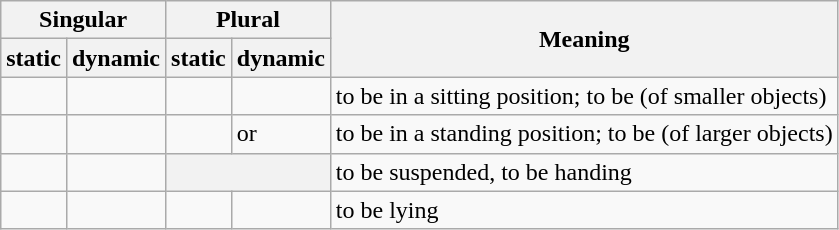<table class="wikitable">
<tr>
<th colspan="2">Singular</th>
<th colspan="2">Plural</th>
<th rowspan="2">Meaning</th>
</tr>
<tr>
<th>static</th>
<th>dynamic</th>
<th>static</th>
<th>dynamic</th>
</tr>
<tr>
<td></td>
<td></td>
<td></td>
<td></td>
<td>to be in a sitting position; to be (of smaller objects)</td>
</tr>
<tr>
<td></td>
<td></td>
<td></td>
<td> or </td>
<td>to be in a standing position; to be (of larger objects)</td>
</tr>
<tr>
<td></td>
<td></td>
<th colspan="2"></th>
<td>to be suspended, to be handing</td>
</tr>
<tr>
<td></td>
<td></td>
<td></td>
<td></td>
<td>to be lying</td>
</tr>
</table>
